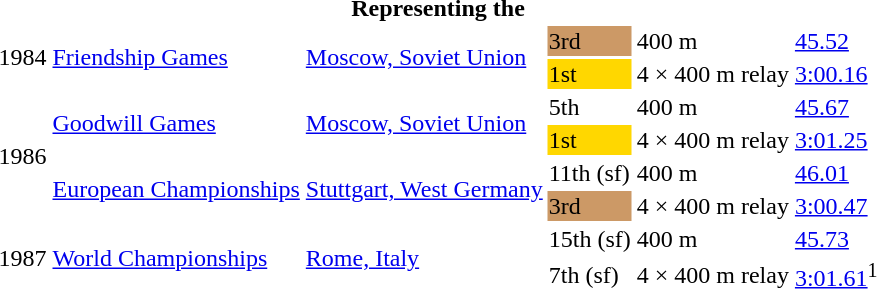<table>
<tr>
<th colspan="6">Representing the </th>
</tr>
<tr>
<td rowspan=2>1984</td>
<td rowspan=2><a href='#'>Friendship Games</a></td>
<td rowspan=2><a href='#'>Moscow, Soviet Union</a></td>
<td bgcolor=cc9966>3rd</td>
<td>400 m</td>
<td><a href='#'>45.52</a></td>
</tr>
<tr>
<td bgcolor=gold>1st</td>
<td>4 × 400 m relay</td>
<td><a href='#'>3:00.16</a></td>
</tr>
<tr>
<td rowspan=4>1986</td>
<td rowspan=2><a href='#'>Goodwill Games</a></td>
<td rowspan=2><a href='#'>Moscow, Soviet Union</a></td>
<td>5th</td>
<td>400 m</td>
<td><a href='#'>45.67</a></td>
</tr>
<tr>
<td bgcolor=gold>1st</td>
<td>4 × 400 m relay</td>
<td><a href='#'>3:01.25</a></td>
</tr>
<tr>
<td rowspan=2><a href='#'>European Championships</a></td>
<td rowspan=2><a href='#'>Stuttgart, West Germany</a></td>
<td>11th (sf)</td>
<td>400 m</td>
<td><a href='#'>46.01</a></td>
</tr>
<tr>
<td bgcolor=cc9966>3rd</td>
<td>4 × 400 m relay</td>
<td><a href='#'>3:00.47</a></td>
</tr>
<tr>
<td rowspan=2>1987</td>
<td rowspan=2><a href='#'>World Championships</a></td>
<td rowspan=2><a href='#'>Rome, Italy</a></td>
<td>15th (sf)</td>
<td>400 m</td>
<td><a href='#'>45.73</a></td>
</tr>
<tr>
<td>7th (sf)</td>
<td>4 × 400 m relay</td>
<td><a href='#'>3:01.61</a><sup>1</sup></td>
</tr>
</table>
